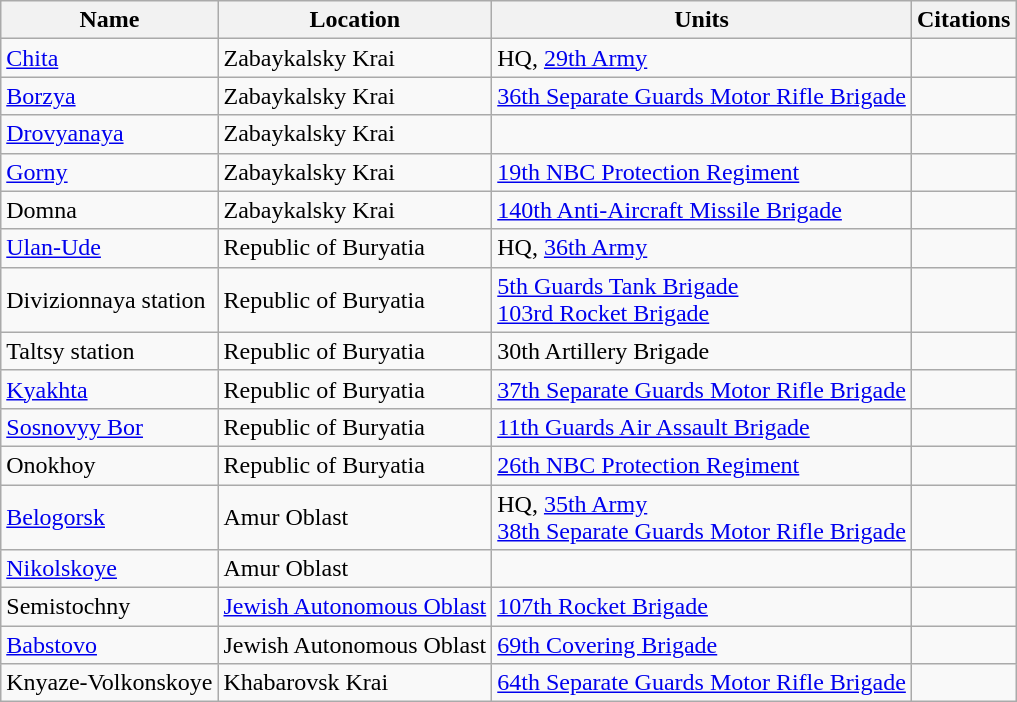<table class="wikitable sortable">
<tr>
<th>Name</th>
<th>Location</th>
<th>Units</th>
<th>Citations</th>
</tr>
<tr>
<td><a href='#'>Chita</a></td>
<td>Zabaykalsky Krai</td>
<td>HQ, <a href='#'>29th Army</a></td>
<td></td>
</tr>
<tr>
<td><a href='#'>Borzya</a></td>
<td>Zabaykalsky Krai</td>
<td><a href='#'>36th Separate Guards Motor Rifle Brigade</a></td>
<td></td>
</tr>
<tr>
<td><a href='#'>Drovyanaya</a></td>
<td>Zabaykalsky Krai</td>
<td></td>
<td></td>
</tr>
<tr>
<td><a href='#'>Gorny</a></td>
<td>Zabaykalsky Krai</td>
<td><a href='#'>19th NBC Protection Regiment</a></td>
<td></td>
</tr>
<tr>
<td>Domna</td>
<td>Zabaykalsky Krai</td>
<td><a href='#'>140th Anti-Aircraft Missile Brigade</a></td>
<td></td>
</tr>
<tr>
<td><a href='#'>Ulan-Ude</a></td>
<td>Republic of Buryatia</td>
<td>HQ, <a href='#'>36th Army</a></td>
<td></td>
</tr>
<tr>
<td>Divizionnaya station</td>
<td>Republic of Buryatia</td>
<td><a href='#'>5th Guards Tank Brigade</a><br><a href='#'>103rd Rocket Brigade</a></td>
<td></td>
</tr>
<tr>
<td>Taltsy station</td>
<td>Republic of Buryatia</td>
<td>30th Artillery Brigade</td>
<td></td>
</tr>
<tr>
<td><a href='#'>Kyakhta</a></td>
<td>Republic of Buryatia</td>
<td><a href='#'>37th Separate Guards Motor Rifle Brigade</a></td>
<td></td>
</tr>
<tr>
<td><a href='#'>Sosnovyy Bor</a></td>
<td>Republic of Buryatia</td>
<td><a href='#'>11th Guards Air Assault Brigade</a></td>
<td></td>
</tr>
<tr>
<td>Onokhoy</td>
<td>Republic of Buryatia</td>
<td><a href='#'>26th NBC Protection Regiment</a></td>
<td></td>
</tr>
<tr>
<td><a href='#'>Belogorsk</a></td>
<td>Amur Oblast</td>
<td>HQ, <a href='#'>35th Army</a><br><a href='#'>38th Separate Guards Motor Rifle Brigade</a></td>
<td></td>
</tr>
<tr>
<td><a href='#'>Nikolskoye</a></td>
<td>Amur Oblast</td>
<td></td>
<td></td>
</tr>
<tr>
<td>Semistochny</td>
<td><a href='#'>Jewish Autonomous Oblast</a></td>
<td><a href='#'>107th Rocket Brigade</a></td>
<td></td>
</tr>
<tr>
<td><a href='#'>Babstovo</a></td>
<td>Jewish Autonomous Oblast</td>
<td><a href='#'>69th Covering Brigade</a></td>
<td></td>
</tr>
<tr>
<td>Knyaze-Volkonskoye</td>
<td>Khabarovsk Krai</td>
<td><a href='#'>64th Separate Guards Motor Rifle Brigade</a></td>
<td></td>
</tr>
</table>
